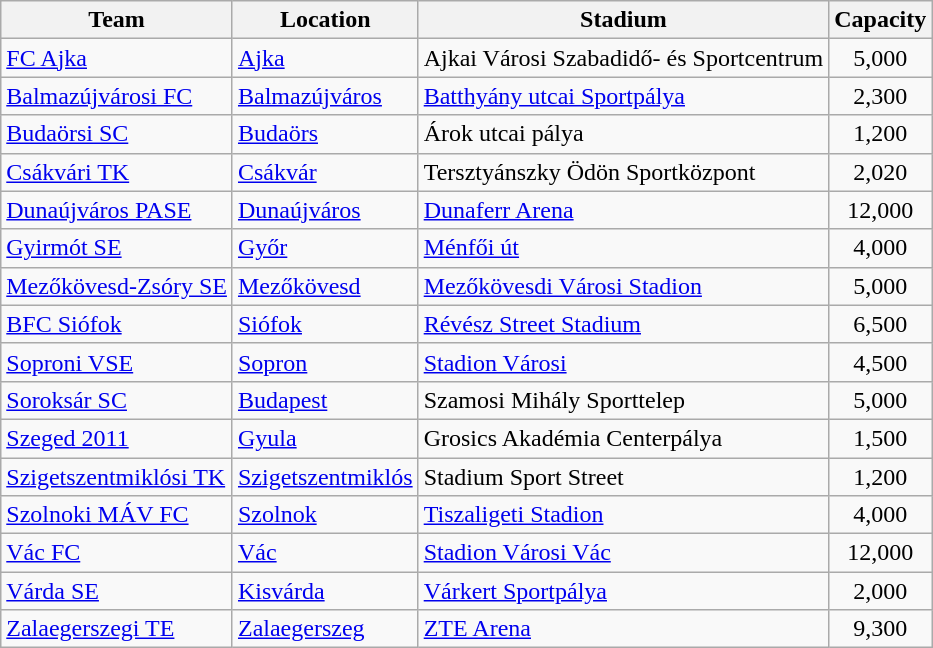<table class="wikitable sortable">
<tr>
<th>Team</th>
<th>Location</th>
<th>Stadium</th>
<th>Capacity</th>
</tr>
<tr>
<td><a href='#'>FC Ajka</a></td>
<td><a href='#'>Ajka</a></td>
<td>Ajkai Városi Szabadidő- és Sportcentrum</td>
<td align="center">5,000</td>
</tr>
<tr>
<td><a href='#'>Balmazújvárosi FC</a></td>
<td><a href='#'>Balmazújváros</a></td>
<td><a href='#'>Batthyány utcai Sportpálya</a></td>
<td align="center">2,300</td>
</tr>
<tr>
<td><a href='#'>Budaörsi SC</a></td>
<td><a href='#'>Budaörs</a></td>
<td>Árok utcai pálya</td>
<td align="center">1,200</td>
</tr>
<tr>
<td><a href='#'>Csákvári TK</a></td>
<td><a href='#'>Csákvár</a></td>
<td>Tersztyánszky Ödön Sportközpont</td>
<td align="center">2,020</td>
</tr>
<tr>
<td><a href='#'>Dunaújváros PASE</a></td>
<td><a href='#'>Dunaújváros</a></td>
<td><a href='#'>Dunaferr Arena</a></td>
<td align="center">12,000</td>
</tr>
<tr>
<td><a href='#'>Gyirmót SE</a></td>
<td><a href='#'>Győr</a></td>
<td><a href='#'>Ménfői út</a></td>
<td align="center">4,000</td>
</tr>
<tr>
<td><a href='#'>Mezőkövesd-Zsóry SE</a></td>
<td><a href='#'>Mezőkövesd</a></td>
<td><a href='#'>Mezőkövesdi Városi Stadion</a></td>
<td align="center">5,000</td>
</tr>
<tr>
<td><a href='#'>BFC Siófok</a></td>
<td><a href='#'>Siófok</a></td>
<td><a href='#'>Révész Street Stadium</a></td>
<td align="center">6,500</td>
</tr>
<tr>
<td><a href='#'>Soproni VSE</a></td>
<td><a href='#'>Sopron</a></td>
<td><a href='#'>Stadion Városi</a></td>
<td align="center">4,500</td>
</tr>
<tr>
<td><a href='#'>Soroksár SC</a></td>
<td><a href='#'>Budapest</a></td>
<td>Szamosi Mihály Sporttelep</td>
<td align="center">5,000</td>
</tr>
<tr>
<td><a href='#'>Szeged 2011</a></td>
<td><a href='#'>Gyula</a></td>
<td>Grosics Akadémia Centerpálya</td>
<td align="center">1,500</td>
</tr>
<tr>
<td><a href='#'>Szigetszentmiklósi TK</a></td>
<td><a href='#'>Szigetszentmiklós</a></td>
<td>Stadium Sport Street</td>
<td align="center">1,200</td>
</tr>
<tr>
<td><a href='#'>Szolnoki MÁV FC</a></td>
<td><a href='#'>Szolnok</a></td>
<td><a href='#'>Tiszaligeti Stadion</a></td>
<td align="center">4,000</td>
</tr>
<tr>
<td><a href='#'>Vác FC</a></td>
<td><a href='#'>Vác</a></td>
<td><a href='#'>Stadion Városi Vác</a></td>
<td align="center">12,000</td>
</tr>
<tr>
<td><a href='#'>Várda SE</a></td>
<td><a href='#'>Kisvárda</a></td>
<td><a href='#'>Várkert Sportpálya</a></td>
<td align="center">2,000</td>
</tr>
<tr>
<td><a href='#'>Zalaegerszegi TE</a></td>
<td><a href='#'>Zalaegerszeg</a></td>
<td><a href='#'>ZTE Arena</a></td>
<td align="center">9,300</td>
</tr>
</table>
